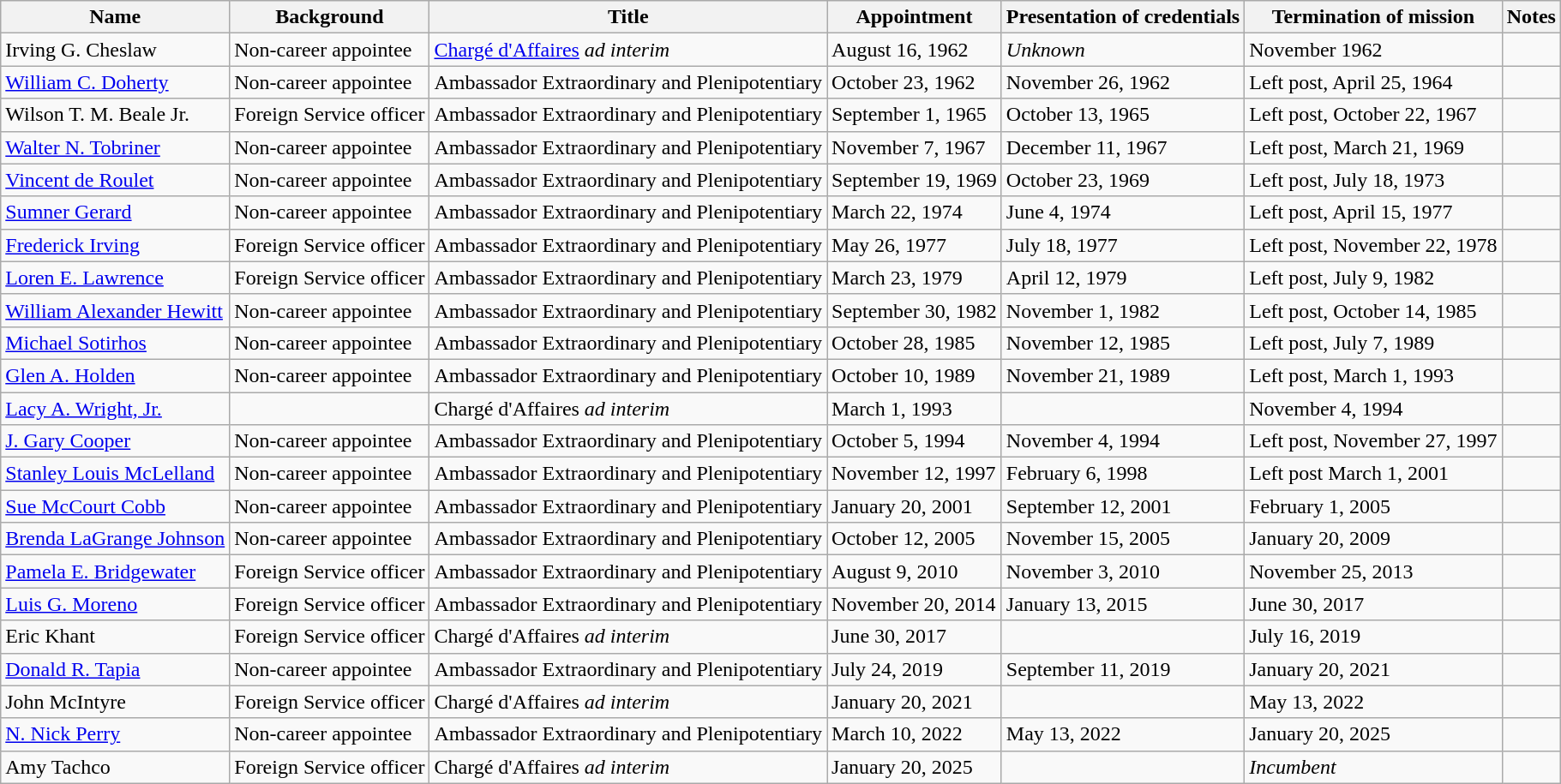<table class="wikitable">
<tr>
<th>Name</th>
<th>Background</th>
<th>Title</th>
<th>Appointment</th>
<th>Presentation of credentials</th>
<th>Termination of mission</th>
<th>Notes</th>
</tr>
<tr>
<td>Irving G. Cheslaw</td>
<td>Non-career appointee</td>
<td><a href='#'>Chargé d'Affaires</a> <em>ad interim</em></td>
<td>August 16, 1962</td>
<td><em>Unknown</em></td>
<td>November 1962</td>
<td></td>
</tr>
<tr>
<td><a href='#'>William C. Doherty</a></td>
<td>Non-career appointee</td>
<td>Ambassador Extraordinary and Plenipotentiary</td>
<td>October 23, 1962</td>
<td>November 26, 1962</td>
<td>Left post, April 25, 1964</td>
<td></td>
</tr>
<tr>
<td>Wilson T. M. Beale Jr.</td>
<td>Foreign Service officer</td>
<td>Ambassador Extraordinary and Plenipotentiary</td>
<td>September 1, 1965</td>
<td>October 13, 1965</td>
<td>Left post, October 22, 1967</td>
<td></td>
</tr>
<tr>
<td><a href='#'>Walter N. Tobriner</a></td>
<td>Non-career appointee</td>
<td>Ambassador Extraordinary and Plenipotentiary</td>
<td>November 7, 1967</td>
<td>December 11, 1967</td>
<td>Left post, March 21, 1969</td>
<td></td>
</tr>
<tr>
<td><a href='#'>Vincent de Roulet</a></td>
<td>Non-career appointee</td>
<td>Ambassador Extraordinary and Plenipotentiary</td>
<td>September 19, 1969</td>
<td>October 23, 1969</td>
<td>Left post, July 18, 1973</td>
<td></td>
</tr>
<tr>
<td><a href='#'>Sumner Gerard</a></td>
<td>Non-career appointee</td>
<td>Ambassador Extraordinary and Plenipotentiary</td>
<td>March 22, 1974</td>
<td>June 4, 1974</td>
<td>Left post, April 15, 1977</td>
<td></td>
</tr>
<tr>
<td><a href='#'>Frederick Irving</a></td>
<td>Foreign Service officer</td>
<td>Ambassador Extraordinary and Plenipotentiary</td>
<td>May 26, 1977</td>
<td>July 18, 1977</td>
<td>Left post, November 22, 1978</td>
<td></td>
</tr>
<tr>
<td><a href='#'>Loren E. Lawrence</a></td>
<td>Foreign Service officer</td>
<td>Ambassador Extraordinary and Plenipotentiary</td>
<td>March 23, 1979</td>
<td>April 12, 1979</td>
<td>Left post, July 9, 1982</td>
<td></td>
</tr>
<tr>
<td><a href='#'>William Alexander Hewitt</a></td>
<td>Non-career appointee</td>
<td>Ambassador Extraordinary and Plenipotentiary</td>
<td>September 30, 1982</td>
<td>November 1, 1982</td>
<td>Left post, October 14, 1985</td>
<td></td>
</tr>
<tr>
<td><a href='#'>Michael Sotirhos</a></td>
<td>Non-career appointee</td>
<td>Ambassador Extraordinary and Plenipotentiary</td>
<td>October 28, 1985</td>
<td>November 12, 1985</td>
<td>Left post, July 7, 1989</td>
<td></td>
</tr>
<tr>
<td><a href='#'>Glen A. Holden</a></td>
<td>Non-career appointee</td>
<td>Ambassador Extraordinary and Plenipotentiary</td>
<td>October 10, 1989</td>
<td>November 21, 1989</td>
<td>Left post, March 1, 1993</td>
<td></td>
</tr>
<tr>
<td><a href='#'>Lacy A. Wright, Jr.</a></td>
<td></td>
<td>Chargé d'Affaires <em>ad interim</em></td>
<td>March 1, 1993</td>
<td></td>
<td>November 4, 1994</td>
<td></td>
</tr>
<tr>
<td><a href='#'>J. Gary Cooper</a></td>
<td>Non-career appointee</td>
<td>Ambassador Extraordinary and Plenipotentiary</td>
<td>October 5, 1994</td>
<td>November 4, 1994</td>
<td>Left post, November 27, 1997</td>
<td></td>
</tr>
<tr>
<td><a href='#'>Stanley Louis McLelland</a></td>
<td>Non-career appointee</td>
<td>Ambassador Extraordinary and Plenipotentiary</td>
<td>November 12, 1997</td>
<td>February 6, 1998</td>
<td>Left post March 1, 2001</td>
<td></td>
</tr>
<tr>
<td><a href='#'>Sue McCourt Cobb</a></td>
<td>Non-career appointee</td>
<td>Ambassador Extraordinary and Plenipotentiary</td>
<td>January 20, 2001</td>
<td>September 12, 2001</td>
<td>February 1, 2005</td>
<td></td>
</tr>
<tr>
<td><a href='#'>Brenda LaGrange Johnson</a></td>
<td>Non-career appointee</td>
<td>Ambassador Extraordinary and Plenipotentiary</td>
<td>October 12, 2005</td>
<td>November 15, 2005</td>
<td>January 20, 2009</td>
<td></td>
</tr>
<tr>
<td><a href='#'>Pamela E. Bridgewater</a></td>
<td>Foreign Service officer</td>
<td>Ambassador Extraordinary and Plenipotentiary</td>
<td>August 9, 2010</td>
<td>November 3, 2010</td>
<td>November 25, 2013</td>
<td></td>
</tr>
<tr>
<td><a href='#'>Luis G. Moreno</a></td>
<td>Foreign Service officer</td>
<td>Ambassador Extraordinary and Plenipotentiary</td>
<td>November 20, 2014</td>
<td>January 13, 2015</td>
<td>June 30, 2017</td>
<td></td>
</tr>
<tr>
<td>Eric Khant</td>
<td>Foreign Service officer</td>
<td>Chargé d'Affaires <em>ad interim</em></td>
<td>June 30, 2017</td>
<td></td>
<td>July 16, 2019</td>
<td></td>
</tr>
<tr>
<td><a href='#'>Donald R. Tapia</a></td>
<td>Non-career appointee</td>
<td>Ambassador Extraordinary and Plenipotentiary</td>
<td>July 24, 2019</td>
<td>September 11, 2019</td>
<td>January 20, 2021</td>
<td></td>
</tr>
<tr>
<td>John McIntyre</td>
<td>Foreign Service officer</td>
<td>Chargé d'Affaires <em>ad interim</em></td>
<td>January 20, 2021</td>
<td></td>
<td>May 13, 2022</td>
<td></td>
</tr>
<tr>
<td><a href='#'>N. Nick Perry</a></td>
<td>Non-career appointee</td>
<td>Ambassador Extraordinary and Plenipotentiary</td>
<td>March 10, 2022</td>
<td>May 13, 2022</td>
<td>January 20, 2025</td>
</tr>
<tr>
<td>Amy Tachco</td>
<td>Foreign Service officer</td>
<td>Chargé d'Affaires <em>ad interim</em></td>
<td>January 20, 2025</td>
<td></td>
<td><em>Incumbent</em></td>
<td></td>
</tr>
</table>
